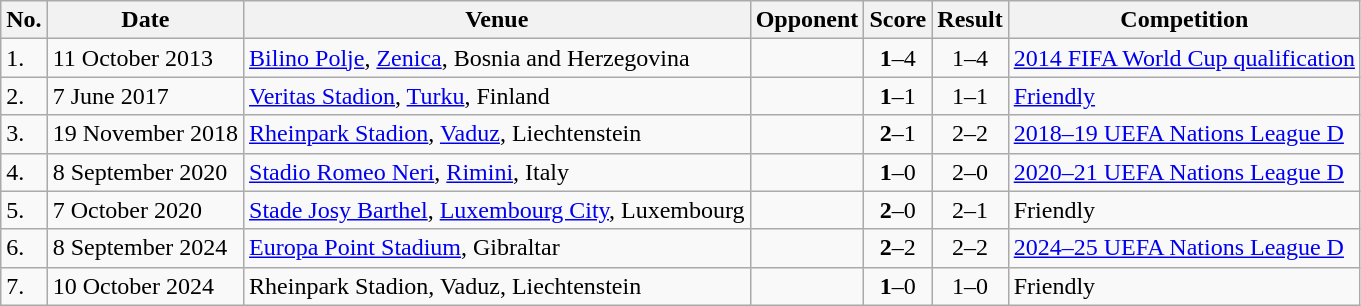<table class="wikitable">
<tr>
<th>No.</th>
<th>Date</th>
<th>Venue</th>
<th>Opponent</th>
<th>Score</th>
<th>Result</th>
<th>Competition</th>
</tr>
<tr>
<td>1.</td>
<td>11 October 2013</td>
<td><a href='#'>Bilino Polje</a>, <a href='#'>Zenica</a>, Bosnia and Herzegovina</td>
<td></td>
<td align=center><strong>1</strong>–4</td>
<td align=center>1–4</td>
<td><a href='#'>2014 FIFA World Cup qualification</a></td>
</tr>
<tr>
<td>2.</td>
<td>7 June 2017</td>
<td><a href='#'>Veritas Stadion</a>, <a href='#'>Turku</a>, Finland</td>
<td></td>
<td align=center><strong>1</strong>–1</td>
<td align=center>1–1</td>
<td><a href='#'>Friendly</a></td>
</tr>
<tr>
<td>3.</td>
<td>19 November 2018</td>
<td><a href='#'>Rheinpark Stadion</a>, <a href='#'>Vaduz</a>, Liechtenstein</td>
<td></td>
<td align=center><strong>2</strong>–1</td>
<td align=center>2–2</td>
<td><a href='#'>2018–19 UEFA Nations League D</a></td>
</tr>
<tr>
<td>4.</td>
<td>8 September 2020</td>
<td><a href='#'>Stadio Romeo Neri</a>, <a href='#'>Rimini</a>, Italy</td>
<td></td>
<td align=center><strong>1</strong>–0</td>
<td align=center>2–0</td>
<td><a href='#'>2020–21 UEFA Nations League D</a></td>
</tr>
<tr>
<td>5.</td>
<td>7 October 2020</td>
<td><a href='#'>Stade Josy Barthel</a>, <a href='#'>Luxembourg City</a>, Luxembourg</td>
<td></td>
<td align=center><strong>2</strong>–0</td>
<td align=center>2–1</td>
<td>Friendly</td>
</tr>
<tr>
<td>6.</td>
<td>8 September 2024</td>
<td><a href='#'>Europa Point Stadium</a>, Gibraltar</td>
<td></td>
<td align=center><strong>2</strong>–2</td>
<td align=center>2–2</td>
<td><a href='#'>2024–25 UEFA Nations League D</a></td>
</tr>
<tr>
<td>7.</td>
<td>10 October 2024</td>
<td>Rheinpark Stadion, Vaduz, Liechtenstein</td>
<td></td>
<td align=center><strong>1</strong>–0</td>
<td align=center>1–0</td>
<td>Friendly</td>
</tr>
</table>
